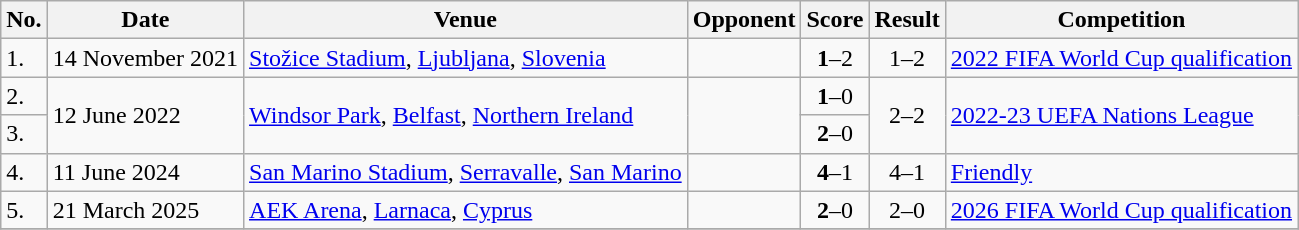<table class="wikitable">
<tr>
<th>No.</th>
<th>Date</th>
<th>Venue</th>
<th>Opponent</th>
<th>Score</th>
<th>Result</th>
<th>Competition</th>
</tr>
<tr>
<td>1.</td>
<td>14 November 2021</td>
<td><a href='#'>Stožice Stadium</a>, <a href='#'>Ljubljana</a>, <a href='#'>Slovenia</a></td>
<td></td>
<td align=center><strong>1</strong>–2</td>
<td align=center>1–2</td>
<td><a href='#'>2022 FIFA World Cup qualification</a></td>
</tr>
<tr>
<td>2.</td>
<td rowspan=2>12 June 2022</td>
<td rowspan=2><a href='#'>Windsor Park</a>, <a href='#'>Belfast</a>, <a href='#'>Northern Ireland</a></td>
<td rowspan=2></td>
<td align=center><strong>1</strong>–0</td>
<td rowspan=2 align=center>2–2</td>
<td rowspan=2><a href='#'>2022-23 UEFA Nations League</a></td>
</tr>
<tr>
<td>3.</td>
<td align=center><strong>2</strong>–0</td>
</tr>
<tr>
<td>4.</td>
<td>11 June 2024</td>
<td><a href='#'>San Marino Stadium</a>, <a href='#'>Serravalle</a>, <a href='#'>San Marino</a></td>
<td></td>
<td align=center><strong>4</strong>–1</td>
<td align=center>4–1</td>
<td><a href='#'>Friendly</a></td>
</tr>
<tr>
<td>5.</td>
<td>21 March 2025</td>
<td><a href='#'>AEK Arena</a>, <a href='#'>Larnaca</a>, <a href='#'>Cyprus</a></td>
<td></td>
<td align=center><strong>2</strong>–0</td>
<td align=center>2–0</td>
<td><a href='#'>2026 FIFA World Cup qualification</a></td>
</tr>
<tr>
</tr>
</table>
